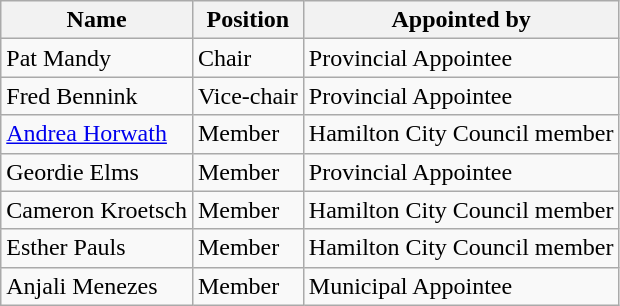<table class="wikitable sortable">
<tr>
<th>Name</th>
<th>Position</th>
<th>Appointed by</th>
</tr>
<tr>
<td>Pat Mandy</td>
<td>Chair</td>
<td>Provincial Appointee</td>
</tr>
<tr>
<td>Fred Bennink</td>
<td>Vice-chair</td>
<td>Provincial Appointee</td>
</tr>
<tr>
<td><a href='#'>Andrea Horwath</a></td>
<td>Member</td>
<td>Hamilton City Council member</td>
</tr>
<tr>
<td>Geordie Elms</td>
<td>Member</td>
<td>Provincial Appointee</td>
</tr>
<tr>
<td>Cameron Kroetsch</td>
<td>Member</td>
<td>Hamilton City Council member</td>
</tr>
<tr>
<td>Esther Pauls</td>
<td>Member</td>
<td>Hamilton City Council member</td>
</tr>
<tr>
<td>Anjali Menezes</td>
<td>Member</td>
<td>Municipal Appointee</td>
</tr>
</table>
